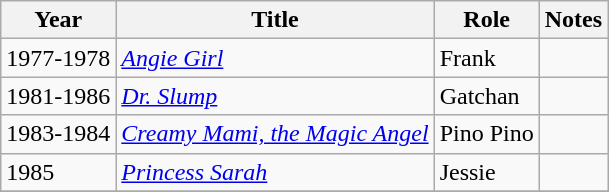<table class="wikitable sortable">
<tr>
<th>Year</th>
<th>Title</th>
<th>Role</th>
<th class="unsortable">Notes</th>
</tr>
<tr>
<td>1977-1978</td>
<td><em><a href='#'>Angie Girl</a></em></td>
<td>Frank</td>
<td></td>
</tr>
<tr>
<td>1981-1986</td>
<td><em><a href='#'>Dr. Slump</a></em></td>
<td>Gatchan</td>
<td></td>
</tr>
<tr>
<td>1983-1984</td>
<td><em><a href='#'>Creamy Mami, the Magic Angel</a></em></td>
<td>Pino Pino</td>
<td></td>
</tr>
<tr>
<td>1985</td>
<td><em><a href='#'>Princess Sarah</a></em></td>
<td>Jessie</td>
<td></td>
</tr>
<tr>
</tr>
</table>
